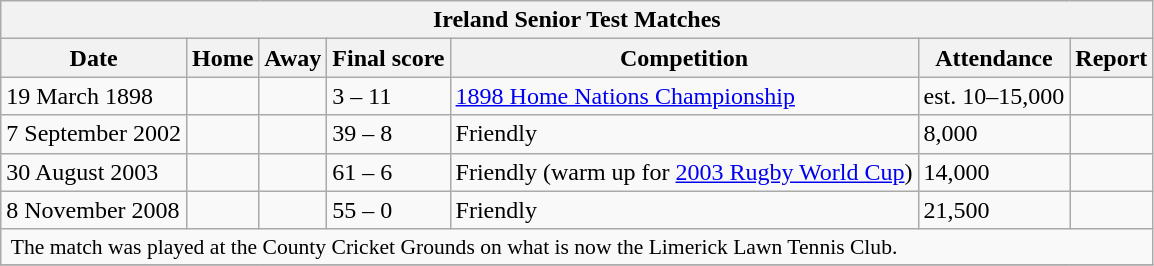<table class="wikitable">
<tr>
<th colspan=7>Ireland Senior Test Matches</th>
</tr>
<tr>
<th>Date</th>
<th>Home</th>
<th>Away</th>
<th>Final score</th>
<th>Competition</th>
<th>Attendance</th>
<th>Report</th>
</tr>
<tr>
<td>19 March 1898</td>
<td></td>
<td><strong></strong></td>
<td>3 – 11</td>
<td><a href='#'>1898 Home Nations Championship</a></td>
<td>est. 10–15,000</td>
<td></td>
</tr>
<tr>
<td>7 September 2002</td>
<td><strong></strong></td>
<td></td>
<td>39 – 8</td>
<td>Friendly</td>
<td>8,000</td>
<td></td>
</tr>
<tr>
<td>30 August 2003</td>
<td><strong></strong></td>
<td></td>
<td>61 – 6</td>
<td>Friendly (warm up for <a href='#'>2003 Rugby World Cup</a>)</td>
<td>14,000</td>
<td></td>
</tr>
<tr>
<td>8 November 2008</td>
<td><strong></strong></td>
<td></td>
<td>55 – 0</td>
<td>Friendly</td>
<td>21,500</td>
<td></td>
</tr>
<tr>
<td colspan="7" style="text-align: left;font-size:90%"> The match was played at the County Cricket Grounds on what is now the Limerick Lawn Tennis Club.</td>
</tr>
<tr>
</tr>
</table>
